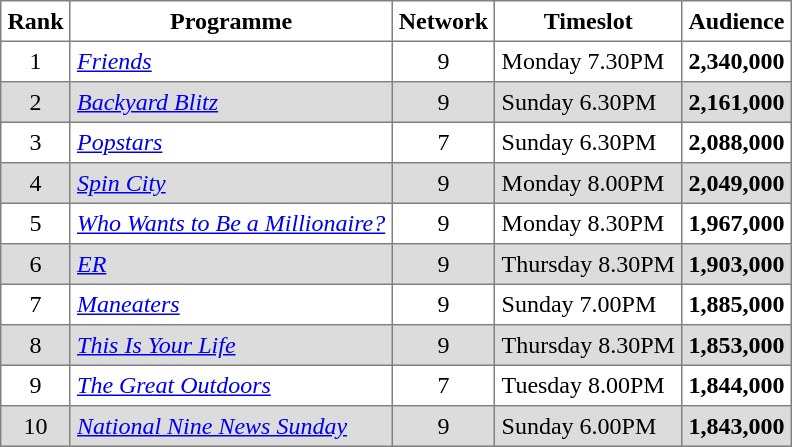<table border="1" cellpadding="4" cel lspacing="0" border="1px solid #aaa" style="border-collapse:collapse">
<tr bgcolor="white">
<th><strong>Rank</strong></th>
<th><strong>Programme</strong></th>
<th><strong>Network</strong></th>
<th><strong>Timeslot</strong></th>
<th><strong>Audience</strong></th>
</tr>
<tr>
<td align="center">1</td>
<td><em><a href='#'>Friends</a></em></td>
<td align="center">9</td>
<td>Monday 7.30PM</td>
<th>2,340,000</th>
</tr>
<tr bgcolor="gainsboro">
<td align="center">2</td>
<td><em><a href='#'>Backyard Blitz</a></em></td>
<td align="center">9</td>
<td>Sunday 6.30PM</td>
<th>2,161,000</th>
</tr>
<tr>
<td align="center">3</td>
<td><em><a href='#'>Popstars</a></em></td>
<td align="center">7</td>
<td>Sunday 6.30PM</td>
<th>2,088,000</th>
</tr>
<tr bgcolor="gainsboro">
<td align="center">4</td>
<td><em><a href='#'>Spin City</a></em></td>
<td align="center">9</td>
<td>Monday 8.00PM</td>
<th>2,049,000</th>
</tr>
<tr>
<td align="center">5</td>
<td><a href='#'><em>Who Wants to Be a Millionaire?</em></a></td>
<td align="center">9</td>
<td>Monday 8.30PM</td>
<th>1,967,000</th>
</tr>
<tr bgcolor="gainsboro">
<td align="center">6</td>
<td><a href='#'><em>ER</em></a></td>
<td align="center">9</td>
<td>Thursday 8.30PM</td>
<th>1,903,000</th>
</tr>
<tr>
<td align="center">7</td>
<td><em><a href='#'>Maneaters</a></em></td>
<td align="center">9</td>
<td>Sunday 7.00PM</td>
<th>1,885,000</th>
</tr>
<tr bgcolor="gainsboro">
<td align="center">8</td>
<td><a href='#'><em>This Is Your Life</em></a></td>
<td align="center">9</td>
<td>Thursday 8.30PM</td>
<th>1,853,000</th>
</tr>
<tr>
<td align="center">9</td>
<td><a href='#'><em>The Great Outdoors</em></a></td>
<td align="center">7</td>
<td>Tuesday 8.00PM</td>
<th>1,844,000</th>
</tr>
<tr bgcolor="gainsboro">
<td align="center">10</td>
<td><em><a href='#'>National Nine News Sunday</a></em></td>
<td align="center">9</td>
<td>Sunday 6.00PM</td>
<th>1,843,000</th>
</tr>
</table>
